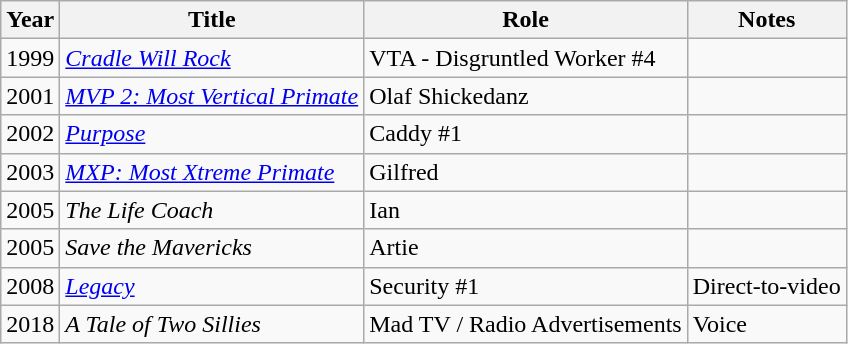<table class="wikitable sortable">
<tr>
<th>Year</th>
<th>Title</th>
<th>Role</th>
<th>Notes</th>
</tr>
<tr>
<td>1999</td>
<td><em><a href='#'>Cradle Will Rock</a></em></td>
<td>VTA - Disgruntled Worker #4</td>
<td></td>
</tr>
<tr>
<td>2001</td>
<td><em><a href='#'>MVP 2: Most Vertical Primate</a></em></td>
<td>Olaf Shickedanz</td>
<td></td>
</tr>
<tr>
<td>2002</td>
<td><a href='#'><em>Purpose</em></a></td>
<td>Caddy #1</td>
<td></td>
</tr>
<tr>
<td>2003</td>
<td><em><a href='#'>MXP: Most Xtreme Primate</a></em></td>
<td>Gilfred</td>
<td></td>
</tr>
<tr>
<td>2005</td>
<td><em>The Life Coach</em></td>
<td>Ian</td>
<td></td>
</tr>
<tr>
<td>2005</td>
<td><em>Save the Mavericks</em></td>
<td>Artie</td>
<td></td>
</tr>
<tr>
<td>2008</td>
<td><a href='#'><em>Legacy</em></a></td>
<td>Security #1</td>
<td>Direct-to-video</td>
</tr>
<tr>
<td>2018</td>
<td><em>A Tale of Two Sillies</em></td>
<td>Mad TV / Radio Advertisements</td>
<td>Voice</td>
</tr>
</table>
